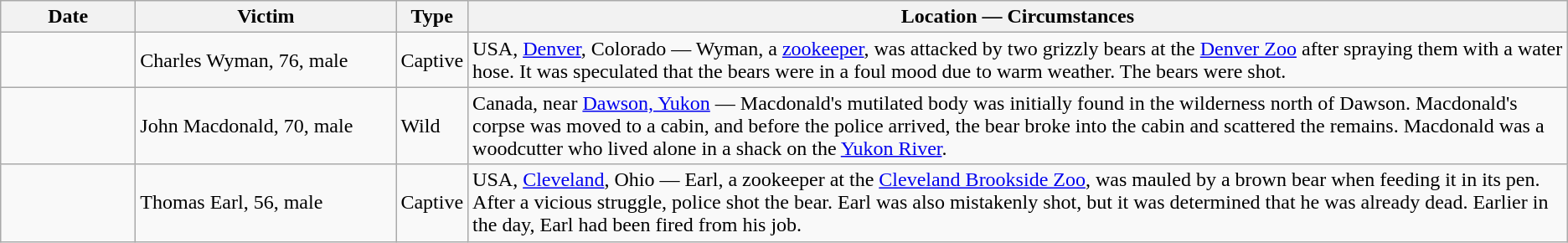<table class="wikitable sortable">
<tr>
<th style="width:100px;">Date</th>
<th style="width:200px;" class="unsortable">Victim</th>
<th class="unsortable">Type</th>
<th class=unsortable>Location — Circumstances</th>
</tr>
<tr>
<td></td>
<td>Charles Wyman, 76, male</td>
<td>Captive</td>
<td>USA, <a href='#'>Denver</a>, Colorado — Wyman, a <a href='#'>zookeeper</a>, was attacked by two grizzly bears at the <a href='#'>Denver Zoo</a> after spraying them with a water hose. It was speculated that the bears were in a foul mood due to warm weather. The bears were shot.</td>
</tr>
<tr>
<td></td>
<td>John Macdonald, 70, male</td>
<td>Wild</td>
<td>Canada, near <a href='#'>Dawson, Yukon</a> — Macdonald's mutilated body was initially found in the wilderness  north of Dawson. Macdonald's corpse was moved to a cabin, and before the police arrived, the bear broke into the cabin and scattered the remains. Macdonald was a woodcutter who lived alone in a shack on the <a href='#'>Yukon River</a>.</td>
</tr>
<tr>
<td></td>
<td>Thomas Earl, 56, male</td>
<td>Captive</td>
<td>USA, <a href='#'>Cleveland</a>, Ohio — Earl, a zookeeper at the <a href='#'>Cleveland Brookside Zoo</a>, was mauled by a brown bear when feeding it in its pen. After a vicious struggle, police shot the bear. Earl was also mistakenly shot, but it was determined that he was already dead. Earlier in the day, Earl had been fired from his job.</td>
</tr>
</table>
